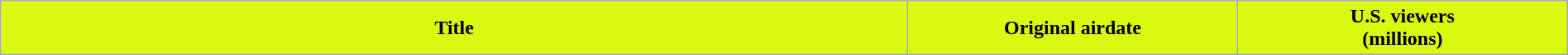<table class="wikitable" style="width:100%;">
<tr>
<th style="background:#DAF910;" width="55%">Title</th>
<th style="background:#DAF910;" width="20%">Original airdate</th>
<th style="background:#DAF910;" width="20%">U.S. viewers<br>(millions)<br></th>
</tr>
</table>
